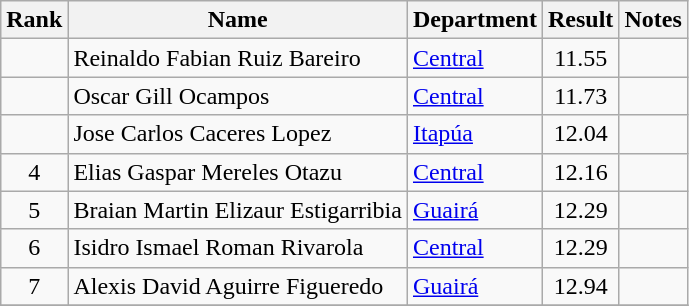<table class="wikitable" style="text-align:center">
<tr>
<th>Rank</th>
<th>Name</th>
<th>Department</th>
<th>Result</th>
<th>Notes</th>
</tr>
<tr>
<td></td>
<td align="left">Reinaldo Fabian Ruiz Bareiro</td>
<td align="left"><a href='#'>Central</a></td>
<td>11.55</td>
<td></td>
</tr>
<tr>
<td></td>
<td align="left">Oscar Gill Ocampos</td>
<td align="left"><a href='#'>Central</a></td>
<td>11.73</td>
<td></td>
</tr>
<tr>
<td></td>
<td align="left">Jose Carlos Caceres Lopez</td>
<td align="left"><a href='#'>Itapúa</a></td>
<td>12.04</td>
<td></td>
</tr>
<tr>
<td>4</td>
<td align="left">Elias Gaspar Mereles Otazu</td>
<td align="left"><a href='#'>Central</a></td>
<td>12.16</td>
<td></td>
</tr>
<tr>
<td>5</td>
<td align="left">Braian Martin Elizaur Estigarribia</td>
<td align="left"><a href='#'>Guairá</a></td>
<td>12.29</td>
<td></td>
</tr>
<tr>
<td>6</td>
<td align="left">Isidro Ismael Roman Rivarola</td>
<td align="left"><a href='#'>Central</a></td>
<td>12.29</td>
<td></td>
</tr>
<tr>
<td>7</td>
<td align="left">Alexis David Aguirre Figueredo</td>
<td align="left"><a href='#'>Guairá</a></td>
<td>12.94</td>
<td></td>
</tr>
<tr>
</tr>
</table>
